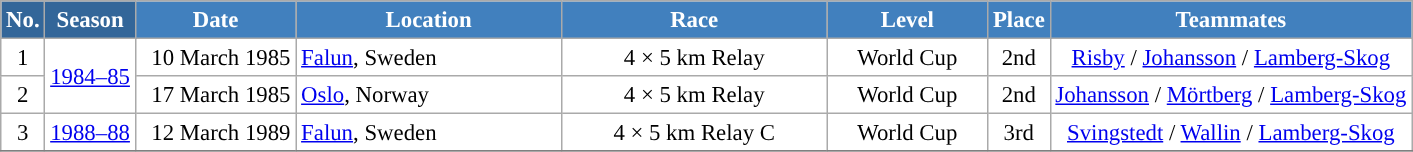<table class="wikitable sortable" style="font-size:95%; text-align:center; border:grey solid 1px; border-collapse:collapse; background:#ffffff;">
<tr style="background:#efefef;">
<th style="background-color:#369; color:white;">No.</th>
<th style="background-color:#369; color:white;">Season</th>
<th style="background-color:#4180be; color:white; width:100px;">Date</th>
<th style="background-color:#4180be; color:white; width:170px;">Location</th>
<th style="background-color:#4180be; color:white; width:170px;">Race</th>
<th style="background-color:#4180be; color:white; width:100px;">Level</th>
<th style="background-color:#4180be; color:white;">Place</th>
<th style="background-color:#4180be; color:white;">Teammates</th>
</tr>
<tr>
<td align=center>1</td>
<td rowspan=2 align=center><a href='#'>1984–85</a></td>
<td align=right>10 March 1985</td>
<td align=left> <a href='#'>Falun</a>, Sweden</td>
<td>4 × 5 km Relay</td>
<td>World Cup</td>
<td>2nd</td>
<td><a href='#'>Risby</a> / <a href='#'>Johansson</a> / <a href='#'>Lamberg-Skog</a></td>
</tr>
<tr>
<td align=center>2</td>
<td align=right>17 March 1985</td>
<td align=left> <a href='#'>Oslo</a>, Norway</td>
<td>4 × 5 km Relay</td>
<td>World Cup</td>
<td>2nd</td>
<td><a href='#'>Johansson</a> / <a href='#'>Mörtberg</a> / <a href='#'>Lamberg-Skog</a></td>
</tr>
<tr>
<td align=center>3</td>
<td rowspan=1 align=center><a href='#'>1988–88</a></td>
<td align=right>12 March 1989</td>
<td align=left> <a href='#'>Falun</a>, Sweden</td>
<td>4 × 5 km Relay C</td>
<td>World Cup</td>
<td>3rd</td>
<td><a href='#'>Svingstedt</a> / <a href='#'>Wallin</a> / <a href='#'>Lamberg-Skog</a></td>
</tr>
<tr>
</tr>
</table>
